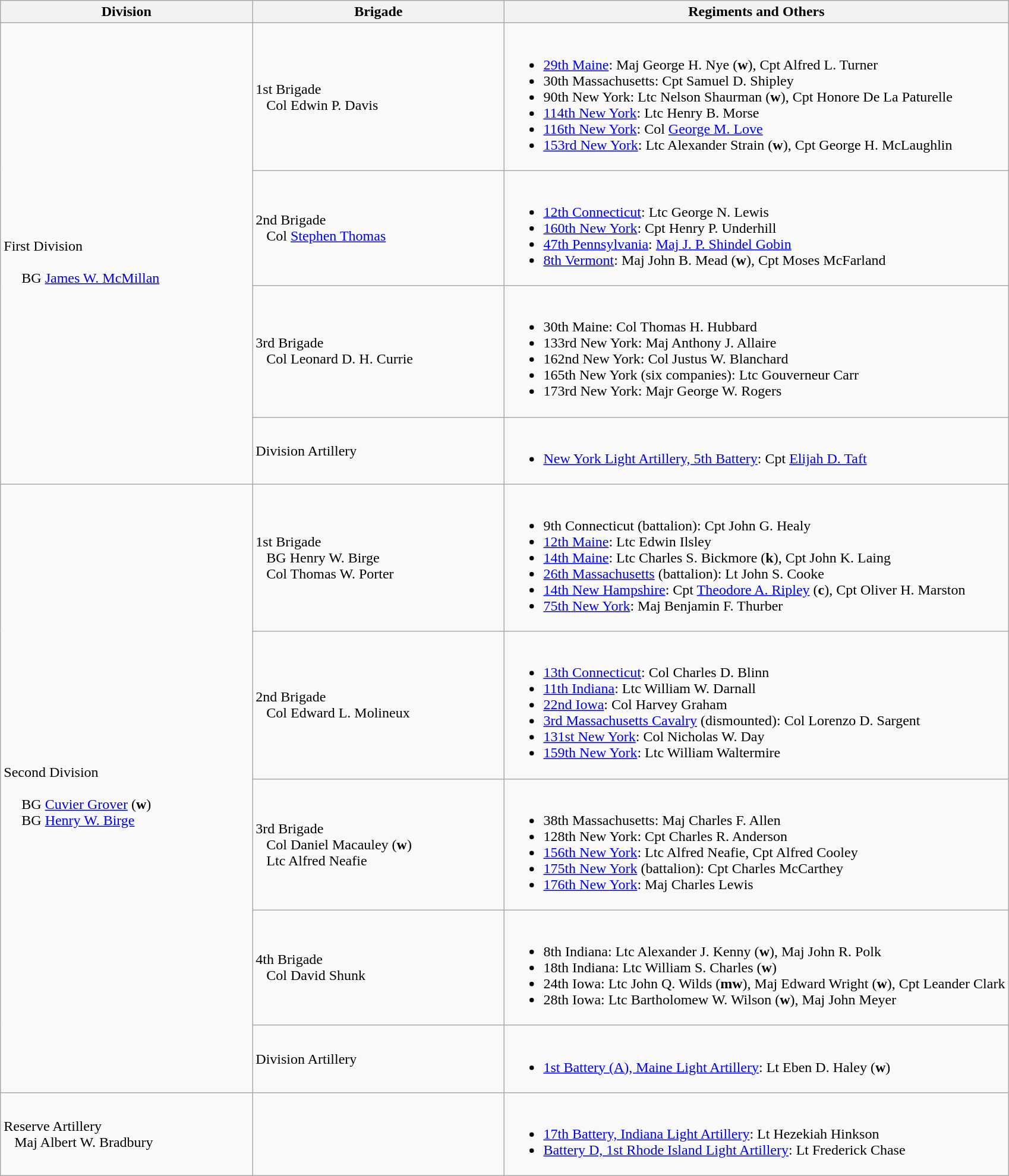<table class="wikitable">
<tr>
<th width=25%>Division</th>
<th width=25%>Brigade</th>
<th>Regiments and Others</th>
</tr>
<tr>
<td rowspan=4><br>First Division<br><br>    
BG <a href='#'>James W. McMillan</a></td>
<td>1st Brigade<br>  
Col Edwin P. Davis</td>
<td><br><ul><li><a href='#'>29th Maine</a>: Maj George H. Nye (<strong>w</strong>), Cpt Alfred L. Turner</li><li>30th Massachusetts: Cpt Samuel D. Shipley</li><li>90th New York: Ltc Nelson Shaurman (<strong>w</strong>), Cpt Honore De La Paturelle</li><li><a href='#'>114th New York</a>: Ltc Henry B. Morse</li><li><a href='#'>116th New York</a>: Col <a href='#'>George M. Love</a></li><li><a href='#'>153rd New York</a>: Ltc Alexander Strain (<strong>w</strong>), Cpt George H. McLaughlin</li></ul></td>
</tr>
<tr>
<td>2nd Brigade<br>  
Col <a href='#'>Stephen Thomas</a></td>
<td><br><ul><li><a href='#'>12th Connecticut</a>: Ltc George N. Lewis</li><li><a href='#'>160th New York</a>: Cpt Henry P. Underhill</li><li><a href='#'>47th Pennsylvania</a>: <a href='#'>Maj J. P. Shindel Gobin</a></li><li><a href='#'>8th Vermont</a>: Maj John B. Mead (<strong>w</strong>), Cpt Moses McFarland</li></ul></td>
</tr>
<tr>
<td>3rd Brigade<br>  
Col Leonard D. H. Currie</td>
<td><br><ul><li>30th Maine: Col Thomas H. Hubbard</li><li>133rd New York: Maj Anthony J. Allaire</li><li>162nd New York: Col Justus W. Blanchard</li><li>165th New York (six companies): Ltc Gouverneur Carr</li><li>173rd New York: Majr George W. Rogers</li></ul></td>
</tr>
<tr>
<td>Division Artillery</td>
<td><br><ul><li><a href='#'>New York Light Artillery, 5th Battery</a>: Cpt <a href='#'>Elijah D. Taft</a></li></ul></td>
</tr>
<tr>
<td rowspan=5><br>Second Division<br><br>    
BG <a href='#'>Cuvier Grover</a> (<strong>w</strong>)
<br>    
BG <a href='#'>Henry W. Birge</a></td>
<td>1st Brigade<br>  
BG Henry W. Birge
<br>  
Col Thomas W. Porter</td>
<td><br><ul><li>9th Connecticut (battalion): Cpt John G. Healy</li><li><a href='#'>12th Maine</a>: Ltc Edwin Ilsley</li><li><a href='#'>14th Maine</a>: Ltc Charles S. Bickmore (<strong>k</strong>), Cpt John K. Laing</li><li><a href='#'>26th Massachusetts</a> (battalion): Lt John S. Cooke</li><li><a href='#'>14th New Hampshire</a>: Cpt <a href='#'>Theodore A. Ripley</a> (<strong>c</strong>), Cpt Oliver H. Marston</li><li><a href='#'>75th New York</a>: Maj Benjamin F. Thurber</li></ul></td>
</tr>
<tr>
<td>2nd Brigade<br>  
Col Edward L. Molineux</td>
<td><br><ul><li><a href='#'>13th Connecticut</a>: Col Charles D. Blinn</li><li><a href='#'>11th Indiana</a>: Ltc William W. Darnall</li><li><a href='#'>22nd Iowa</a>: Col Harvey Graham</li><li><a href='#'>3rd Massachusetts Cavalry</a> (dismounted): Col Lorenzo D. Sargent</li><li><a href='#'>131st New York</a>: Col Nicholas W. Day</li><li><a href='#'>159th New York</a>: Ltc William Waltermire</li></ul></td>
</tr>
<tr>
<td>3rd Brigade<br>  
Col Daniel Macauley (<strong>w</strong>)
<br>  
Ltc Alfred Neafie</td>
<td><br><ul><li>38th Massachusetts: Maj Charles F. Allen</li><li>128th New York: Cpt Charles R. Anderson</li><li><a href='#'>156th New York</a>: Ltc Alfred Neafie, Cpt Alfred Cooley</li><li><a href='#'>175th New York</a> (battalion): Cpt Charles McCarthey</li><li><a href='#'>176th New York</a>: Maj Charles Lewis</li></ul></td>
</tr>
<tr>
<td>4th Brigade<br>  
Col David Shunk</td>
<td><br><ul><li>8th Indiana: Ltc Alexander J. Kenny (<strong>w</strong>), Maj John R. Polk</li><li>18th Indiana: Ltc William S. Charles (<strong>w</strong>)</li><li>24th Iowa: Ltc John Q. Wilds (<strong>mw</strong>), Maj Edward Wright (<strong>w</strong>), Cpt Leander Clark</li><li>28th Iowa: Ltc Bartholomew W. Wilson (<strong>w</strong>), Maj John Meyer</li></ul></td>
</tr>
<tr>
<td>Division Artillery</td>
<td><br><ul><li><a href='#'>1st Battery (A), Maine Light Artillery</a>: Lt Eben D. Haley (<strong>w</strong>)</li></ul></td>
</tr>
<tr>
<td>Reserve Artillery<br>  
Maj Albert W. Bradbury</td>
<td></td>
<td><br><ul><li><a href='#'>17th Battery, Indiana Light Artillery</a>: Lt Hezekiah Hinkson</li><li><a href='#'>Battery D, 1st Rhode Island Light Artillery</a>: Lt Frederick Chase</li></ul></td>
</tr>
</table>
